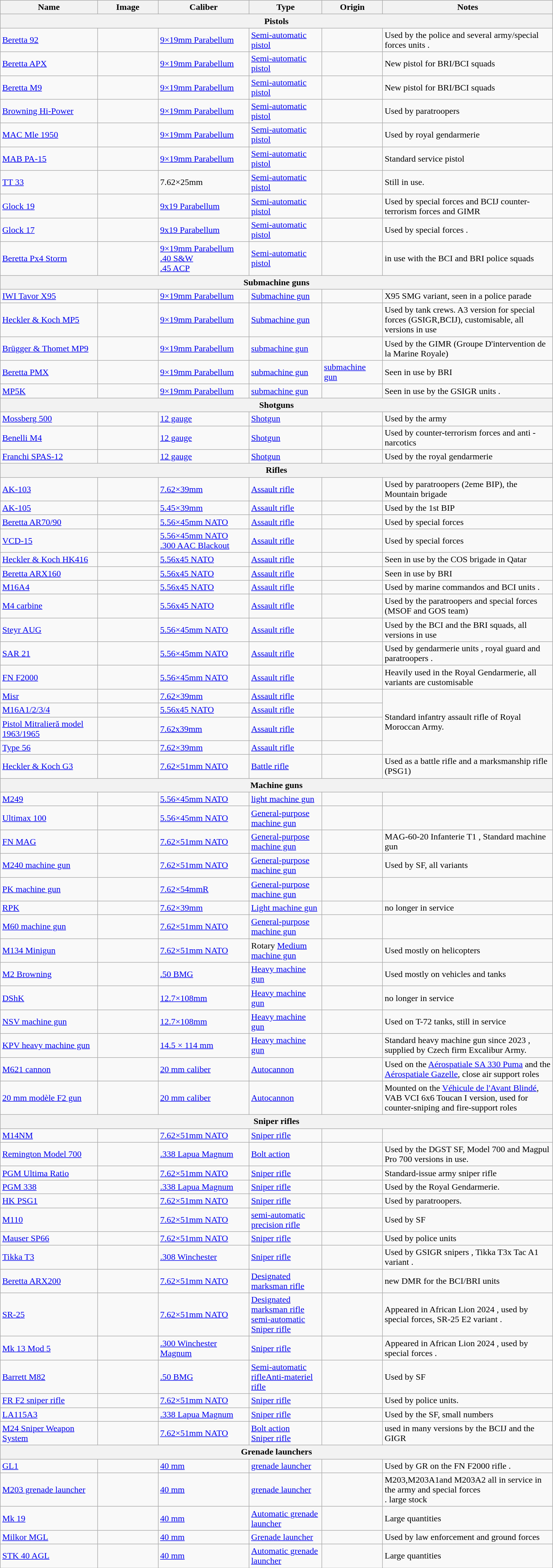<table class="wikitable" style="width:80%;">
<tr>
<th width="16%">Name</th>
<th width="10%">Image</th>
<th width="15%">Caliber</th>
<th width="12%">Type</th>
<th width="10%">Origin</th>
<th width="28%">Notes</th>
</tr>
<tr>
<th colspan="6">Pistols</th>
</tr>
<tr>
<td><a href='#'>Beretta 92</a></td>
<td></td>
<td><a href='#'>9×19mm Parabellum</a></td>
<td><a href='#'>Semi-automatic pistol</a></td>
<td></td>
<td>Used by the police and several army/special forces units .</td>
</tr>
<tr>
<td><a href='#'>Beretta APX</a></td>
<td></td>
<td><a href='#'>9×19mm Parabellum</a></td>
<td><a href='#'>Semi-automatic pistol</a></td>
<td></td>
<td>New pistol for BRI/BCI squads</td>
</tr>
<tr>
<td><a href='#'>Beretta M9</a></td>
<td></td>
<td><a href='#'>9×19mm Parabellum</a></td>
<td><a href='#'>Semi-automatic pistol</a></td>
<td></td>
<td>New pistol for BRI/BCI squads</td>
</tr>
<tr>
<td><a href='#'>Browning Hi-Power</a></td>
<td></td>
<td><a href='#'>9×19mm Parabellum</a></td>
<td><a href='#'>Semi-automatic pistol</a></td>
<td></td>
<td>Used by paratroopers</td>
</tr>
<tr>
<td><a href='#'>MAC Mle 1950</a></td>
<td></td>
<td><a href='#'>9×19mm Parabellum</a></td>
<td><a href='#'>Semi-automatic pistol</a></td>
<td></td>
<td>Used by royal gendarmerie</td>
</tr>
<tr>
<td><a href='#'>MAB PA-15</a></td>
<td></td>
<td><a href='#'>9×19mm Parabellum</a></td>
<td><a href='#'>Semi-automatic pistol</a></td>
<td></td>
<td>Standard service pistol</td>
</tr>
<tr>
<td><a href='#'>TT 33</a></td>
<td></td>
<td>7.62×25mm</td>
<td><a href='#'>Semi-automatic pistol</a></td>
<td></td>
<td>Still in use.</td>
</tr>
<tr>
<td><a href='#'>Glock 19</a></td>
<td></td>
<td><a href='#'>9x19 Parabellum</a></td>
<td><a href='#'>Semi-automatic pistol</a></td>
<td></td>
<td>Used by special forces and BCIJ counter-terrorism forces and GIMR</td>
</tr>
<tr>
<td><a href='#'>Glock 17</a></td>
<td></td>
<td><a href='#'>9x19 Parabellum</a></td>
<td><a href='#'>Semi-automatic pistol</a></td>
<td></td>
<td>Used by special forces . </td>
</tr>
<tr>
<td><a href='#'>Beretta Px4 Storm</a></td>
<td></td>
<td><a href='#'>9×19mm Parabellum</a><br><a href='#'>.40 S&W</a><br><a href='#'>.45 ACP</a></td>
<td><a href='#'>Semi-automatic pistol</a></td>
<td></td>
<td>in use with the BCI and BRI police squads</td>
</tr>
<tr>
<th colspan="6">Submachine guns</th>
</tr>
<tr>
<td><a href='#'>IWI Tavor X95</a></td>
<td></td>
<td><a href='#'>9×19mm Parabellum</a></td>
<td><a href='#'>Submachine gun</a></td>
<td></td>
<td>X95 SMG variant, seen in a police parade </td>
</tr>
<tr>
<td><a href='#'>Heckler & Koch MP5</a></td>
<td></td>
<td><a href='#'>9×19mm Parabellum</a></td>
<td><a href='#'>Submachine gun</a></td>
<td></td>
<td>Used by tank crews. A3 version for special forces (GSIGR,BCIJ), customisable, all versions in use</td>
</tr>
<tr>
<td><a href='#'>Brügger & Thomet MP9</a></td>
<td></td>
<td><a href='#'>9×19mm Parabellum</a></td>
<td><a href='#'>submachine gun</a></td>
<td></td>
<td>Used by the GIMR (Groupe D'intervention de la Marine Royale)</td>
</tr>
<tr>
<td><a href='#'>Beretta PMX</a></td>
<td></td>
<td><a href='#'>9×19mm Parabellum</a></td>
<td><a href='#'>submachine gun</a></td>
<td><a href='#'>submachine gun</a></td>
<td>Seen in use by BRI</td>
</tr>
<tr>
<td><a href='#'>MP5K</a></td>
<td></td>
<td><a href='#'>9×19mm Parabellum</a></td>
<td><a href='#'>submachine gun</a></td>
<td></td>
<td>Seen in use by the GSIGR units .</td>
</tr>
<tr>
<th colspan="6">Shotguns</th>
</tr>
<tr>
<td><a href='#'>Mossberg 500</a></td>
<td></td>
<td><a href='#'>12 gauge</a></td>
<td><a href='#'>Shotgun</a></td>
<td></td>
<td>Used by the army</td>
</tr>
<tr>
<td><a href='#'>Benelli M4</a></td>
<td></td>
<td><a href='#'>12 gauge</a></td>
<td><a href='#'>Shotgun</a></td>
<td></td>
<td>Used by counter-terrorism forces and anti -narcotics</td>
</tr>
<tr>
<td><a href='#'>Franchi SPAS-12</a></td>
<td></td>
<td><a href='#'>12 gauge</a></td>
<td><a href='#'>Shotgun</a></td>
<td></td>
<td>Used by the royal gendarmerie</td>
</tr>
<tr>
<th colspan="6">Rifles</th>
</tr>
<tr>
<td><a href='#'>AK-103</a></td>
<td></td>
<td><a href='#'>7.62×39mm</a></td>
<td><a href='#'>Assault rifle</a></td>
<td></td>
<td>Used by paratroopers (2eme BIP), the Mountain brigade</td>
</tr>
<tr>
<td><a href='#'>AK-105</a></td>
<td></td>
<td><a href='#'>5.45×39mm</a></td>
<td><a href='#'>Assault rifle</a></td>
<td></td>
<td>Used by the 1st BIP</td>
</tr>
<tr>
<td><a href='#'>Beretta AR70/90</a></td>
<td></td>
<td><a href='#'>5.56×45mm NATO</a></td>
<td><a href='#'>Assault rifle</a></td>
<td></td>
<td>Used by special forces</td>
</tr>
<tr>
<td><a href='#'>VCD-15</a></td>
<td></td>
<td><a href='#'>5.56×45mm NATO</a><br><a href='#'>.300 AAC Blackout</a></td>
<td><a href='#'>Assault rifle</a></td>
<td></td>
<td>Used by special forces </td>
</tr>
<tr>
<td><a href='#'>Heckler & Koch HK416</a></td>
<td></td>
<td><a href='#'>5.56x45 NATO</a></td>
<td><a href='#'>Assault rifle</a></td>
<td></td>
<td>Seen in use by the COS brigade in Qatar </td>
</tr>
<tr>
<td><a href='#'>Beretta ARX160</a></td>
<td></td>
<td><a href='#'>5.56x45 NATO</a></td>
<td><a href='#'>Assault rifle</a></td>
<td></td>
<td>Seen in use by BRI</td>
</tr>
<tr>
<td><a href='#'>M16A4</a></td>
<td></td>
<td><a href='#'>5.56x45 NATO</a></td>
<td><a href='#'>Assault rifle</a></td>
<td></td>
<td>Used by marine commandos and BCI units .</td>
</tr>
<tr>
<td><a href='#'>M4 carbine</a></td>
<td></td>
<td><a href='#'>5.56x45 NATO</a></td>
<td><a href='#'>Assault rifle</a></td>
<td></td>
<td>Used by the paratroopers and special forces (MSOF and GOS team)</td>
</tr>
<tr>
<td><a href='#'>Steyr AUG</a></td>
<td></td>
<td><a href='#'>5.56×45mm NATO</a></td>
<td><a href='#'>Assault rifle</a></td>
<td></td>
<td>Used by the BCI and the BRI squads, all versions in use</td>
</tr>
<tr>
<td><a href='#'>SAR 21</a></td>
<td></td>
<td><a href='#'>5.56×45mm NATO</a></td>
<td><a href='#'>Assault rifle</a></td>
<td></td>
<td>Used by gendarmerie units , royal guard and paratroopers .</td>
</tr>
<tr>
<td><a href='#'>FN F2000</a></td>
<td></td>
<td><a href='#'>5.56×45mm NATO</a></td>
<td><a href='#'>Assault rifle</a></td>
<td></td>
<td>Heavily used in the Royal Gendarmerie, all variants are customisable</td>
</tr>
<tr>
<td><a href='#'>Misr</a></td>
<td></td>
<td><a href='#'>7.62×39mm</a></td>
<td><a href='#'>Assault rifle</a></td>
<td></td>
<td rowspan="4">Standard infantry assault rifle of Royal Moroccan Army.</td>
</tr>
<tr>
<td><a href='#'>M16A1/2/3/4</a></td>
<td></td>
<td><a href='#'>5.56x45 NATO</a></td>
<td><a href='#'>Assault rifle</a></td>
<td></td>
</tr>
<tr>
<td><a href='#'>Pistol Mitralieră model 1963/1965</a></td>
<td></td>
<td><a href='#'>7.62x39mm</a></td>
<td><a href='#'>Assault rifle</a></td>
<td></td>
</tr>
<tr>
<td><a href='#'>Type 56</a></td>
<td></td>
<td><a href='#'>7.62×39mm</a></td>
<td><a href='#'>Assault rifle</a></td>
<td></td>
</tr>
<tr>
<td><a href='#'>Heckler & Koch G3</a></td>
<td></td>
<td><a href='#'>7.62×51mm NATO</a></td>
<td><a href='#'>Battle rifle</a></td>
<td></td>
<td>Used as a battle rifle and a marksmanship rifle (PSG1)</td>
</tr>
<tr>
<th colspan="6">Machine guns</th>
</tr>
<tr>
<td><a href='#'>M249</a></td>
<td></td>
<td><a href='#'>5.56×45mm NATO</a></td>
<td><a href='#'>light machine gun</a></td>
<td></td>
<td></td>
</tr>
<tr>
<td><a href='#'>Ultimax 100</a></td>
<td></td>
<td><a href='#'>5.56×45mm NATO</a></td>
<td><a href='#'>General-purpose machine gun</a></td>
<td></td>
<td></td>
</tr>
<tr>
<td><a href='#'>FN MAG</a></td>
<td></td>
<td><a href='#'>7.62×51mm NATO</a></td>
<td><a href='#'>General-purpose machine gun</a></td>
<td></td>
<td>MAG-60-20 Infanterie T1 , Standard machine gun </td>
</tr>
<tr>
<td><a href='#'>M240 machine gun</a></td>
<td></td>
<td><a href='#'>7.62×51mm NATO</a></td>
<td><a href='#'>General-purpose machine gun</a></td>
<td></td>
<td>Used by SF, all variants </td>
</tr>
<tr>
<td><a href='#'>PK machine gun</a></td>
<td></td>
<td><a href='#'>7.62×54mmR</a></td>
<td><a href='#'>General-purpose machine gun</a></td>
<td></td>
<td></td>
</tr>
<tr>
<td><a href='#'>RPK</a></td>
<td></td>
<td><a href='#'>7.62×39mm</a></td>
<td><a href='#'>Light machine gun</a></td>
<td></td>
<td>no longer in service</td>
</tr>
<tr>
<td><a href='#'>M60 machine gun</a></td>
<td></td>
<td><a href='#'>7.62×51mm NATO</a></td>
<td><a href='#'>General-purpose machine gun</a></td>
<td></td>
<td></td>
</tr>
<tr>
<td><a href='#'>M134 Minigun</a></td>
<td></td>
<td><a href='#'>7.62×51mm NATO</a></td>
<td>Rotary <a href='#'>Medium machine gun</a></td>
<td></td>
<td>Used mostly on helicopters</td>
</tr>
<tr>
<td><a href='#'>M2 Browning</a></td>
<td></td>
<td><a href='#'>.50 BMG</a></td>
<td><a href='#'>Heavy machine gun</a></td>
<td></td>
<td>Used mostly on vehicles and tanks</td>
</tr>
<tr>
<td><a href='#'>DShK</a></td>
<td></td>
<td><a href='#'>12.7×108mm</a></td>
<td><a href='#'>Heavy machine gun</a></td>
<td></td>
<td>no longer in service</td>
</tr>
<tr>
<td><a href='#'>NSV machine gun</a></td>
<td></td>
<td><a href='#'>12.7×108mm</a></td>
<td><a href='#'>Heavy machine gun</a></td>
<td></td>
<td>Used on T-72 tanks, still in service</td>
</tr>
<tr>
<td><a href='#'>KPV heavy machine gun</a></td>
<td></td>
<td><a href='#'>14.5 × 114 mm</a></td>
<td><a href='#'>Heavy machine gun</a></td>
<td></td>
<td>Standard heavy machine gun since 2023 , supplied by Czech firm Excalibur Army.</td>
</tr>
<tr>
<td><a href='#'>M621 cannon</a></td>
<td></td>
<td><a href='#'>20 mm caliber</a></td>
<td><a href='#'>Autocannon</a></td>
<td></td>
<td>Used on the <a href='#'>Aérospatiale SA 330 Puma</a> and the <a href='#'>Aérospatiale Gazelle</a>, close air support roles</td>
</tr>
<tr>
<td><a href='#'>20 mm modèle F2 gun</a></td>
<td></td>
<td><a href='#'>20 mm caliber</a></td>
<td><a href='#'>Autocannon</a></td>
<td></td>
<td>Mounted on the <a href='#'>Véhicule de l'Avant Blindé</a>, VAB VCI 6x6 Toucan I version, used for counter-sniping and fire-support roles</td>
</tr>
<tr>
<th colspan="6">Sniper rifles</th>
</tr>
<tr>
<td><a href='#'>M14NM</a></td>
<td></td>
<td><a href='#'>7.62×51mm NATO</a></td>
<td><a href='#'>Sniper rifle</a></td>
<td></td>
<td></td>
</tr>
<tr>
<td><a href='#'>Remington Model 700</a></td>
<td></td>
<td><a href='#'>.338 Lapua Magnum</a></td>
<td><a href='#'>Bolt action</a></td>
<td></td>
<td>Used by the DGST SF, Model 700 and Magpul Pro 700  versions in use.</td>
</tr>
<tr>
<td><a href='#'>PGM Ultima Ratio</a></td>
<td></td>
<td><a href='#'>7.62×51mm NATO</a></td>
<td><a href='#'>Sniper rifle</a></td>
<td></td>
<td>Standard-issue army sniper rifle</td>
</tr>
<tr>
<td><a href='#'>PGM 338</a></td>
<td></td>
<td><a href='#'>.338 Lapua Magnum</a></td>
<td><a href='#'>Sniper rifle</a></td>
<td></td>
<td>Used by the Royal Gendarmerie.</td>
</tr>
<tr>
<td><a href='#'>HK PSG1</a></td>
<td></td>
<td><a href='#'>7.62×51mm NATO</a></td>
<td><a href='#'>Sniper rifle</a></td>
<td></td>
<td>Used by paratroopers.</td>
</tr>
<tr>
<td><a href='#'>M110</a></td>
<td></td>
<td><a href='#'>7.62×51mm NATO</a></td>
<td><a href='#'>semi-automatic</a> <a href='#'>precision rifle</a></td>
<td></td>
<td>Used by SF</td>
</tr>
<tr>
<td><a href='#'>Mauser SP66</a></td>
<td></td>
<td><a href='#'>7.62×51mm NATO</a></td>
<td><a href='#'>Sniper rifle</a></td>
<td></td>
<td>Used by police units</td>
</tr>
<tr>
<td><a href='#'>Tikka T3</a></td>
<td></td>
<td><a href='#'>.308 Winchester</a></td>
<td><a href='#'>Sniper rifle</a></td>
<td></td>
<td>Used by GSIGR snipers , Tikka T3x Tac A1 variant  .</td>
</tr>
<tr>
<td><a href='#'>Beretta ARX200</a></td>
<td></td>
<td><a href='#'>7.62×51mm NATO</a></td>
<td><a href='#'>Designated marksman rifle</a></td>
<td></td>
<td>new DMR for the BCI/BRI units</td>
</tr>
<tr>
<td><a href='#'>SR-25</a></td>
<td></td>
<td><a href='#'>7.62×51mm NATO</a></td>
<td><a href='#'>Designated marksman rifle</a><br><a href='#'>semi-automatic</a> <a href='#'>Sniper rifle</a></td>
<td></td>
<td>Appeared in African Lion 2024 , used by special forces, SR-25 E2 variant .</td>
</tr>
<tr>
<td><a href='#'>Mk 13 Mod 5</a></td>
<td></td>
<td><a href='#'>.300 Winchester Magnum</a></td>
<td><a href='#'>Sniper rifle</a></td>
<td></td>
<td>Appeared in African Lion 2024 , used by special forces .</td>
</tr>
<tr>
<td><a href='#'>Barrett M82</a></td>
<td></td>
<td><a href='#'>.50 BMG</a></td>
<td><a href='#'>Semi-automatic rifle</a><a href='#'>Anti-materiel rifle</a></td>
<td></td>
<td>Used by SF</td>
</tr>
<tr>
<td><a href='#'>FR F2 sniper rifle</a></td>
<td></td>
<td><a href='#'>7.62×51mm NATO</a></td>
<td><a href='#'>Sniper rifle</a></td>
<td></td>
<td>Used by police units.</td>
</tr>
<tr>
<td><a href='#'>LA115A3</a></td>
<td></td>
<td><a href='#'>.338 Lapua Magnum</a></td>
<td><a href='#'>Sniper rifle</a></td>
<td></td>
<td>Used by the SF, small numbers</td>
</tr>
<tr>
<td><a href='#'>M24 Sniper Weapon System</a></td>
<td></td>
<td><a href='#'>7.62×51mm NATO</a></td>
<td><a href='#'>Bolt action</a><br><a href='#'>Sniper rifle</a></td>
<td></td>
<td>used in many versions by the BCIJ and the GIGR</td>
</tr>
<tr>
<th colspan="6">Grenade launchers</th>
</tr>
<tr>
<td><a href='#'>GL1</a></td>
<td></td>
<td><a href='#'>40 mm</a></td>
<td><a href='#'>grenade launcher</a></td>
<td></td>
<td>Used by GR on the FN F2000 rifle .</td>
</tr>
<tr>
<td><a href='#'>M203 grenade launcher</a></td>
<td></td>
<td><a href='#'>40 mm</a></td>
<td><a href='#'>grenade launcher</a></td>
<td></td>
<td>M203,M203A1and M203A2 all in service in the army and special forces<br>. large stock</td>
</tr>
<tr>
<td><a href='#'>Mk 19</a></td>
<td></td>
<td><a href='#'>40 mm</a></td>
<td><a href='#'>Automatic grenade launcher</a></td>
<td></td>
<td>Large quantities</td>
</tr>
<tr>
<td><a href='#'>Milkor MGL</a></td>
<td></td>
<td><a href='#'>40 mm</a></td>
<td><a href='#'>Grenade launcher</a></td>
<td></td>
<td>Used by law enforcement and ground forces</td>
</tr>
<tr>
<td><a href='#'>STK 40 AGL</a></td>
<td></td>
<td><a href='#'>40 mm</a></td>
<td><a href='#'>Automatic grenade launcher</a></td>
<td></td>
<td>Large quantities</td>
</tr>
</table>
